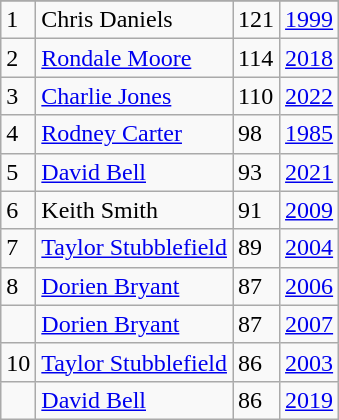<table class="wikitable">
<tr>
</tr>
<tr>
<td>1</td>
<td>Chris Daniels</td>
<td>121</td>
<td><a href='#'>1999</a></td>
</tr>
<tr>
<td>2</td>
<td><a href='#'>Rondale Moore</a></td>
<td>114</td>
<td><a href='#'>2018</a></td>
</tr>
<tr>
<td>3</td>
<td><a href='#'>Charlie Jones</a></td>
<td>110</td>
<td><a href='#'>2022</a></td>
</tr>
<tr>
<td>4</td>
<td><a href='#'>Rodney Carter</a></td>
<td>98</td>
<td><a href='#'>1985</a></td>
</tr>
<tr>
<td>5</td>
<td><a href='#'>David Bell</a></td>
<td>93</td>
<td><a href='#'>2021</a></td>
</tr>
<tr>
<td>6</td>
<td>Keith Smith</td>
<td>91</td>
<td><a href='#'>2009</a></td>
</tr>
<tr>
<td>7</td>
<td><a href='#'>Taylor Stubblefield</a></td>
<td>89</td>
<td><a href='#'>2004</a></td>
</tr>
<tr>
<td>8</td>
<td><a href='#'>Dorien Bryant</a></td>
<td>87</td>
<td><a href='#'>2006</a></td>
</tr>
<tr>
<td></td>
<td><a href='#'>Dorien Bryant</a></td>
<td>87</td>
<td><a href='#'>2007</a></td>
</tr>
<tr>
<td>10</td>
<td><a href='#'>Taylor Stubblefield</a></td>
<td>86</td>
<td><a href='#'>2003</a></td>
</tr>
<tr>
<td></td>
<td><a href='#'>David Bell</a></td>
<td>86</td>
<td><a href='#'>2019</a></td>
</tr>
</table>
